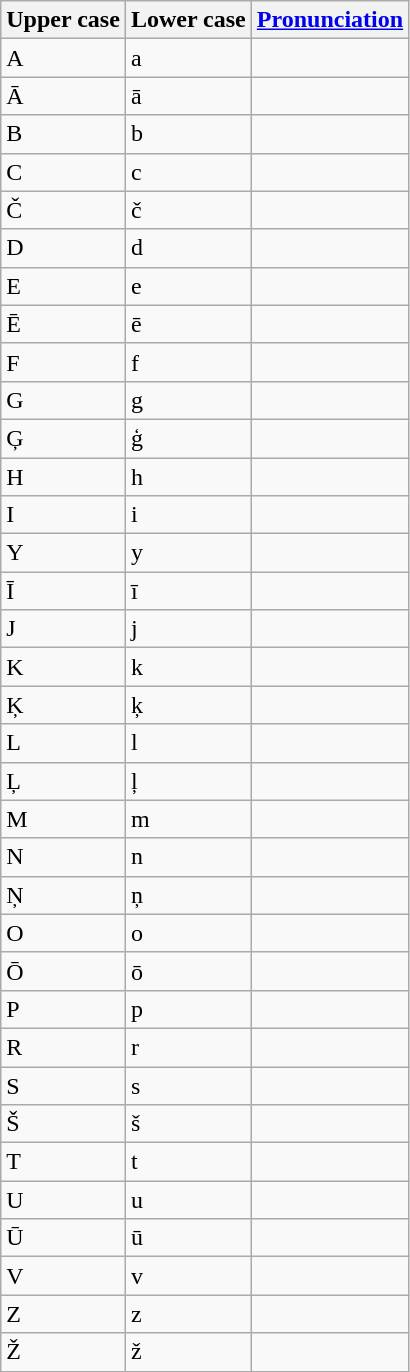<table class="wikitable">
<tr>
<th>Upper case</th>
<th>Lower case</th>
<th><a href='#'>Pronunciation</a></th>
</tr>
<tr>
<td>A</td>
<td>a</td>
<td></td>
</tr>
<tr>
<td>Ā</td>
<td>ā</td>
<td></td>
</tr>
<tr>
<td>B</td>
<td>b</td>
<td></td>
</tr>
<tr>
<td>C</td>
<td>c</td>
<td></td>
</tr>
<tr>
<td>Č</td>
<td>č</td>
<td></td>
</tr>
<tr>
<td>D</td>
<td>d</td>
<td></td>
</tr>
<tr>
<td>E</td>
<td>e</td>
<td></td>
</tr>
<tr>
<td>Ē</td>
<td>ē</td>
<td></td>
</tr>
<tr>
<td>F</td>
<td>f</td>
<td></td>
</tr>
<tr>
<td>G</td>
<td>g</td>
<td></td>
</tr>
<tr>
<td>Ģ</td>
<td>ģ</td>
<td></td>
</tr>
<tr>
<td>H</td>
<td>h</td>
<td></td>
</tr>
<tr>
<td>I</td>
<td>i</td>
<td></td>
</tr>
<tr>
<td>Y</td>
<td>y</td>
<td></td>
</tr>
<tr>
<td>Ī</td>
<td>ī</td>
<td></td>
</tr>
<tr>
<td>J</td>
<td>j</td>
<td></td>
</tr>
<tr>
<td>K</td>
<td>k</td>
<td></td>
</tr>
<tr>
<td>Ķ</td>
<td>ķ</td>
<td></td>
</tr>
<tr>
<td>L</td>
<td>l</td>
<td></td>
</tr>
<tr>
<td>Ļ</td>
<td>ļ</td>
<td></td>
</tr>
<tr>
<td>M</td>
<td>m</td>
<td></td>
</tr>
<tr>
<td>N</td>
<td>n</td>
<td></td>
</tr>
<tr>
<td>Ņ</td>
<td>ņ</td>
<td></td>
</tr>
<tr>
<td>O</td>
<td>o</td>
<td></td>
</tr>
<tr>
<td>Ō</td>
<td>ō</td>
<td></td>
</tr>
<tr>
<td>P</td>
<td>p</td>
<td></td>
</tr>
<tr>
<td>R</td>
<td>r</td>
<td></td>
</tr>
<tr>
<td>S</td>
<td>s</td>
<td></td>
</tr>
<tr>
<td>Š</td>
<td>š</td>
<td></td>
</tr>
<tr>
<td>T</td>
<td>t</td>
<td></td>
</tr>
<tr>
<td>U</td>
<td>u</td>
<td></td>
</tr>
<tr>
<td>Ū</td>
<td>ū</td>
<td></td>
</tr>
<tr>
<td>V</td>
<td>v</td>
<td></td>
</tr>
<tr>
<td>Z</td>
<td>z</td>
<td></td>
</tr>
<tr>
<td>Ž</td>
<td>ž</td>
<td></td>
</tr>
</table>
